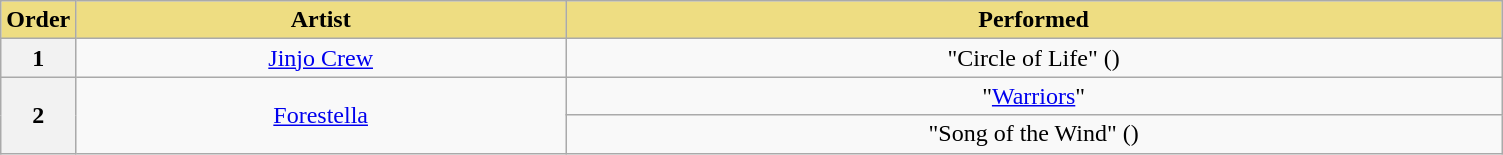<table class="wikitable" style="text-align:center">
<tr>
<th scope="col" style="background:#eedd82; width:5%">Order</th>
<th scope="col" style="background:#eedd82">Artist</th>
<th scope="col" style="background:#eedd82">Performed</th>
</tr>
<tr>
<th scope="col">1</th>
<td><a href='#'>Jinjo Crew</a></td>
<td>"Circle of Life" ()<br></td>
</tr>
<tr>
<th scope="col" rowspan="2">2</th>
<td rowspan="2"><a href='#'>Forestella</a></td>
<td>"<a href='#'>Warriors</a>"<br></td>
</tr>
<tr>
<td>"Song of the Wind" ()<br></td>
</tr>
</table>
